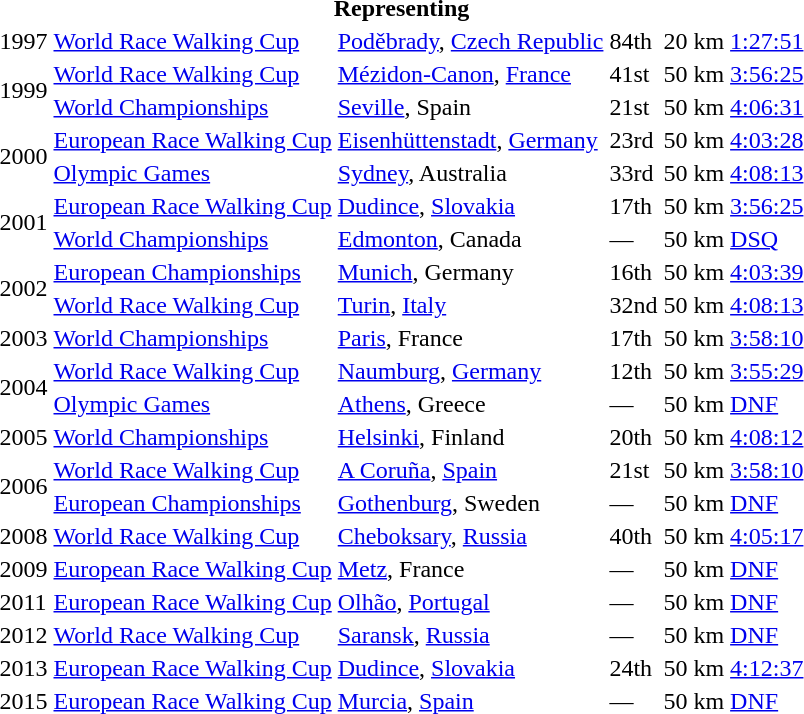<table>
<tr>
<th colspan="6">Representing </th>
</tr>
<tr>
<td>1997</td>
<td><a href='#'>World Race Walking Cup</a></td>
<td><a href='#'>Poděbrady</a>, <a href='#'>Czech Republic</a></td>
<td>84th</td>
<td>20 km</td>
<td><a href='#'>1:27:51</a></td>
</tr>
<tr>
<td rowspan=2>1999</td>
<td><a href='#'>World Race Walking Cup</a></td>
<td><a href='#'>Mézidon-Canon</a>, <a href='#'>France</a></td>
<td>41st</td>
<td>50 km</td>
<td><a href='#'>3:56:25</a></td>
</tr>
<tr>
<td><a href='#'>World Championships</a></td>
<td><a href='#'>Seville</a>, Spain</td>
<td>21st</td>
<td>50 km</td>
<td><a href='#'>4:06:31</a></td>
</tr>
<tr>
<td rowspan=2>2000</td>
<td><a href='#'>European Race Walking Cup</a></td>
<td><a href='#'>Eisenhüttenstadt</a>, <a href='#'>Germany</a></td>
<td>23rd</td>
<td>50 km</td>
<td><a href='#'>4:03:28</a></td>
</tr>
<tr>
<td><a href='#'>Olympic Games</a></td>
<td><a href='#'>Sydney</a>, Australia</td>
<td>33rd</td>
<td>50 km</td>
<td><a href='#'>4:08:13</a></td>
</tr>
<tr>
<td rowspan=2>2001</td>
<td><a href='#'>European Race Walking Cup</a></td>
<td><a href='#'>Dudince</a>, <a href='#'>Slovakia</a></td>
<td>17th</td>
<td>50 km</td>
<td><a href='#'>3:56:25</a></td>
</tr>
<tr>
<td><a href='#'>World Championships</a></td>
<td><a href='#'>Edmonton</a>, Canada</td>
<td>—</td>
<td>50 km</td>
<td><a href='#'>DSQ</a></td>
</tr>
<tr>
<td rowspan=2>2002</td>
<td><a href='#'>European Championships</a></td>
<td><a href='#'>Munich</a>, Germany</td>
<td>16th</td>
<td>50 km</td>
<td><a href='#'>4:03:39</a></td>
</tr>
<tr>
<td><a href='#'>World Race Walking Cup</a></td>
<td><a href='#'>Turin</a>, <a href='#'>Italy</a></td>
<td>32nd</td>
<td>50 km</td>
<td><a href='#'>4:08:13</a></td>
</tr>
<tr>
<td>2003</td>
<td><a href='#'>World Championships</a></td>
<td><a href='#'>Paris</a>, France</td>
<td>17th</td>
<td>50 km</td>
<td><a href='#'>3:58:10</a></td>
</tr>
<tr>
<td rowspan=2>2004</td>
<td><a href='#'>World Race Walking Cup</a></td>
<td><a href='#'>Naumburg</a>, <a href='#'>Germany</a></td>
<td>12th</td>
<td>50 km</td>
<td><a href='#'>3:55:29</a></td>
</tr>
<tr>
<td><a href='#'>Olympic Games</a></td>
<td><a href='#'>Athens</a>, Greece</td>
<td>—</td>
<td>50 km</td>
<td><a href='#'>DNF</a></td>
</tr>
<tr>
<td>2005</td>
<td><a href='#'>World Championships</a></td>
<td><a href='#'>Helsinki</a>, Finland</td>
<td>20th</td>
<td>50 km</td>
<td><a href='#'>4:08:12</a></td>
</tr>
<tr>
<td rowspan=2>2006</td>
<td><a href='#'>World Race Walking Cup</a></td>
<td><a href='#'>A Coruña</a>, <a href='#'>Spain</a></td>
<td>21st</td>
<td>50 km</td>
<td><a href='#'>3:58:10</a></td>
</tr>
<tr>
<td><a href='#'>European Championships</a></td>
<td><a href='#'>Gothenburg</a>, Sweden</td>
<td>—</td>
<td>50 km</td>
<td><a href='#'>DNF</a></td>
</tr>
<tr>
<td>2008</td>
<td><a href='#'>World Race Walking Cup</a></td>
<td><a href='#'>Cheboksary</a>, <a href='#'>Russia</a></td>
<td>40th</td>
<td>50 km</td>
<td><a href='#'>4:05:17</a></td>
</tr>
<tr>
<td>2009</td>
<td><a href='#'>European Race Walking Cup</a></td>
<td><a href='#'>Metz</a>, France</td>
<td>—</td>
<td>50 km</td>
<td><a href='#'>DNF</a></td>
</tr>
<tr>
<td>2011</td>
<td><a href='#'>European Race Walking Cup</a></td>
<td><a href='#'>Olhão</a>, <a href='#'>Portugal</a></td>
<td>—</td>
<td>50 km</td>
<td><a href='#'>DNF</a></td>
</tr>
<tr>
<td>2012</td>
<td><a href='#'>World Race Walking Cup</a></td>
<td><a href='#'>Saransk</a>, <a href='#'>Russia</a></td>
<td>—</td>
<td>50 km</td>
<td><a href='#'>DNF</a></td>
</tr>
<tr>
<td>2013</td>
<td><a href='#'>European Race Walking Cup</a></td>
<td><a href='#'>Dudince</a>, <a href='#'>Slovakia</a></td>
<td>24th</td>
<td>50 km</td>
<td><a href='#'>4:12:37</a></td>
</tr>
<tr>
<td>2015</td>
<td><a href='#'>European Race Walking Cup</a></td>
<td><a href='#'>Murcia</a>, <a href='#'>Spain</a></td>
<td>—</td>
<td>50 km</td>
<td><a href='#'>DNF</a></td>
</tr>
</table>
